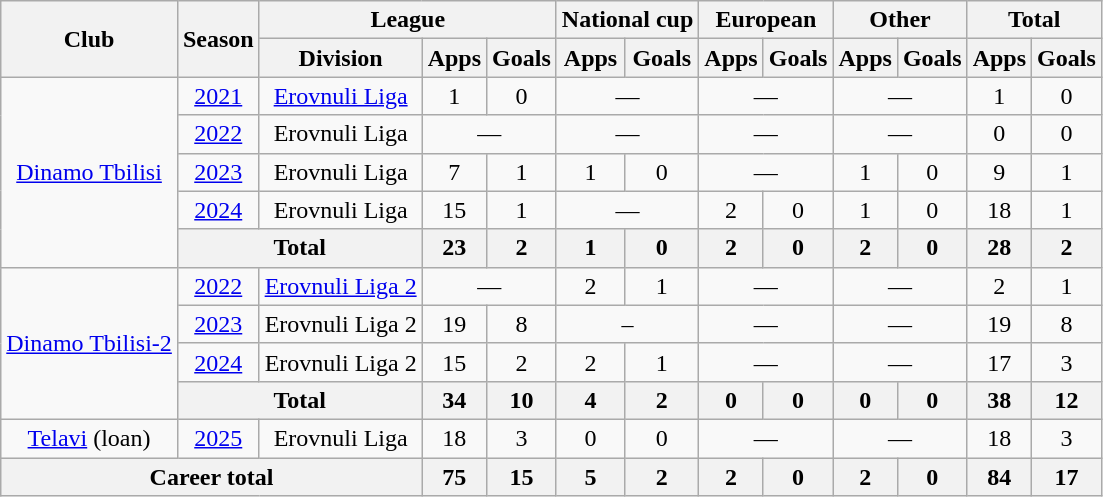<table class="wikitable" style="text-align:center">
<tr>
<th rowspan="2">Club</th>
<th rowspan="2">Season</th>
<th colspan="3">League</th>
<th colspan="2">National cup</th>
<th colspan="2">European</th>
<th colspan="2">Other</th>
<th colspan="2">Total</th>
</tr>
<tr>
<th>Division</th>
<th>Apps</th>
<th>Goals</th>
<th>Apps</th>
<th>Goals</th>
<th>Apps</th>
<th>Goals</th>
<th>Apps</th>
<th>Goals</th>
<th>Apps</th>
<th>Goals</th>
</tr>
<tr>
<td rowspan="5"><a href='#'>Dinamo Tbilisi</a></td>
<td><a href='#'>2021</a></td>
<td><a href='#'>Erovnuli Liga</a></td>
<td>1</td>
<td>0</td>
<td colspan="2">—</td>
<td colspan="2">—</td>
<td colspan="2">—</td>
<td>1</td>
<td>0</td>
</tr>
<tr>
<td><a href='#'>2022</a></td>
<td>Erovnuli Liga</td>
<td colspan="2">—</td>
<td colspan="2">—</td>
<td colspan="2">—</td>
<td colspan="2">—</td>
<td>0</td>
<td>0</td>
</tr>
<tr>
<td><a href='#'>2023</a></td>
<td>Erovnuli Liga</td>
<td>7</td>
<td>1</td>
<td>1</td>
<td>0</td>
<td colspan="2">—</td>
<td>1</td>
<td>0</td>
<td>9</td>
<td>1</td>
</tr>
<tr>
<td><a href='#'>2024</a></td>
<td>Erovnuli Liga</td>
<td>15</td>
<td>1</td>
<td colspan="2">—</td>
<td>2</td>
<td>0</td>
<td>1</td>
<td>0</td>
<td>18</td>
<td>1</td>
</tr>
<tr>
<th colspan="2">Total</th>
<th>23</th>
<th>2</th>
<th>1</th>
<th>0</th>
<th>2</th>
<th>0</th>
<th>2</th>
<th>0</th>
<th>28</th>
<th>2</th>
</tr>
<tr>
<td rowspan="4"><a href='#'>Dinamo Tbilisi-2</a></td>
<td><a href='#'>2022</a></td>
<td><a href='#'>Erovnuli Liga 2</a></td>
<td colspan="2">—</td>
<td>2</td>
<td>1</td>
<td colspan="2">—</td>
<td colspan="2">—</td>
<td>2</td>
<td>1</td>
</tr>
<tr>
<td><a href='#'>2023</a></td>
<td>Erovnuli Liga 2</td>
<td>19</td>
<td>8</td>
<td colspan="2">–</td>
<td colspan="2">—</td>
<td colspan="2">—</td>
<td>19</td>
<td>8</td>
</tr>
<tr>
<td><a href='#'>2024</a></td>
<td>Erovnuli Liga 2</td>
<td>15</td>
<td>2</td>
<td>2</td>
<td>1</td>
<td colspan="2">—</td>
<td colspan="2">—</td>
<td>17</td>
<td>3</td>
</tr>
<tr>
<th colspan="2">Total</th>
<th>34</th>
<th>10</th>
<th>4</th>
<th>2</th>
<th>0</th>
<th>0</th>
<th>0</th>
<th>0</th>
<th>38</th>
<th>12</th>
</tr>
<tr>
<td><a href='#'>Telavi</a> (loan)</td>
<td><a href='#'>2025</a></td>
<td>Erovnuli Liga</td>
<td>18</td>
<td>3</td>
<td>0</td>
<td>0</td>
<td colspan="2">—</td>
<td colspan="2">—</td>
<td>18</td>
<td>3</td>
</tr>
<tr>
<th colspan="3">Career total</th>
<th>75</th>
<th>15</th>
<th>5</th>
<th>2</th>
<th>2</th>
<th>0</th>
<th>2</th>
<th>0</th>
<th>84</th>
<th>17</th>
</tr>
</table>
